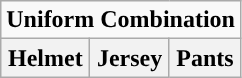<table class="wikitable">
<tr>
<td align="center" Colspan="3"><strong>Uniform Combination</strong></td>
</tr>
<tr align="center">
<th>Helmet</th>
<th>Jersey</th>
<th>Pants</th>
</tr>
</table>
